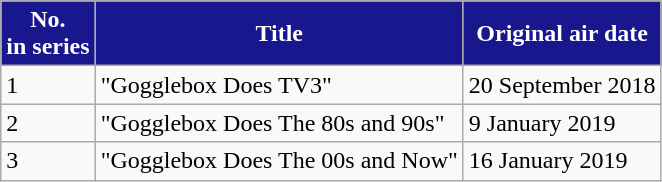<table class="wikitable plainrowheaders">
<tr>
<th scope="col" style="background:#18178D; color:white;">No.<br>in series</th>
<th scope="col" style="background:#18178D; color:white;">Title</th>
<th scope="col" style="background:#18178D; color:white;">Original air date</th>
</tr>
<tr>
<td>1</td>
<td>"Gogglebox Does TV3"</td>
<td>20 September 2018</td>
</tr>
<tr>
<td>2</td>
<td>"Gogglebox Does The 80s and 90s"</td>
<td>9 January 2019</td>
</tr>
<tr>
<td>3</td>
<td>"Gogglebox Does The 00s and Now"</td>
<td>16 January 2019</td>
</tr>
</table>
